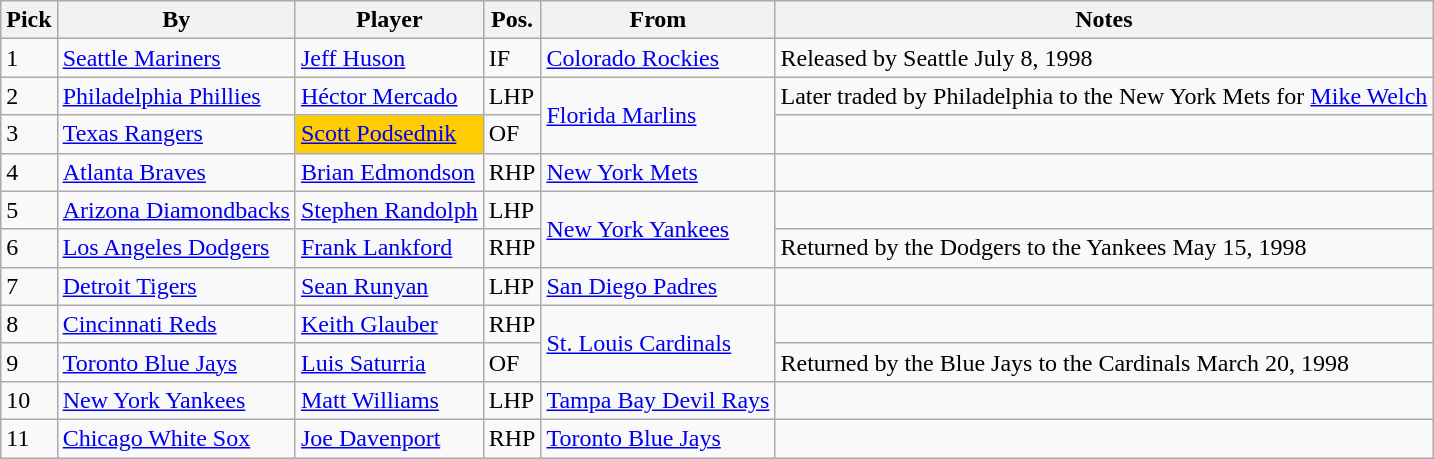<table class="wikitable">
<tr>
<th>Pick</th>
<th>By</th>
<th>Player</th>
<th>Pos.</th>
<th>From</th>
<th>Notes</th>
</tr>
<tr>
<td>1</td>
<td><a href='#'>Seattle Mariners</a></td>
<td><a href='#'>Jeff Huson</a></td>
<td>IF</td>
<td><a href='#'>Colorado Rockies</a></td>
<td>Released by Seattle July 8, 1998</td>
</tr>
<tr>
<td>2</td>
<td><a href='#'>Philadelphia Phillies</a></td>
<td><a href='#'>Héctor Mercado</a></td>
<td>LHP</td>
<td rowspan="2"><a href='#'>Florida Marlins</a></td>
<td>Later traded by Philadelphia to the New York Mets for <a href='#'>Mike Welch</a></td>
</tr>
<tr>
<td>3</td>
<td><a href='#'>Texas Rangers</a></td>
<td style="background:#fc0"><a href='#'>Scott Podsednik</a></td>
<td>OF</td>
<td></td>
</tr>
<tr>
<td>4</td>
<td><a href='#'>Atlanta Braves</a></td>
<td><a href='#'>Brian Edmondson</a></td>
<td>RHP</td>
<td><a href='#'>New York Mets</a></td>
<td></td>
</tr>
<tr>
<td>5</td>
<td><a href='#'>Arizona Diamondbacks</a></td>
<td><a href='#'>Stephen Randolph</a></td>
<td>LHP</td>
<td rowspan="2"><a href='#'>New York Yankees</a></td>
<td></td>
</tr>
<tr>
<td>6</td>
<td><a href='#'>Los Angeles Dodgers</a></td>
<td><a href='#'>Frank Lankford</a></td>
<td>RHP</td>
<td>Returned by the Dodgers to the Yankees May 15, 1998 </td>
</tr>
<tr>
<td>7</td>
<td><a href='#'>Detroit Tigers</a></td>
<td><a href='#'>Sean Runyan</a></td>
<td>LHP</td>
<td><a href='#'>San Diego Padres</a></td>
<td></td>
</tr>
<tr>
<td>8</td>
<td><a href='#'>Cincinnati Reds</a></td>
<td><a href='#'>Keith Glauber</a></td>
<td>RHP</td>
<td rowspan="2"><a href='#'>St. Louis Cardinals</a></td>
<td></td>
</tr>
<tr>
<td>9</td>
<td><a href='#'>Toronto Blue Jays</a></td>
<td><a href='#'>Luis Saturria</a></td>
<td>OF</td>
<td>Returned by the Blue Jays to the Cardinals March 20, 1998 </td>
</tr>
<tr>
<td>10</td>
<td><a href='#'>New York Yankees</a></td>
<td><a href='#'>Matt Williams</a></td>
<td>LHP</td>
<td><a href='#'>Tampa Bay Devil Rays</a></td>
<td></td>
</tr>
<tr>
<td>11</td>
<td><a href='#'>Chicago White Sox</a></td>
<td><a href='#'>Joe Davenport</a></td>
<td>RHP</td>
<td><a href='#'>Toronto Blue Jays</a></td>
<td></td>
</tr>
</table>
